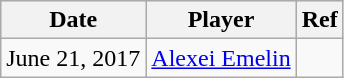<table class="wikitable">
<tr style="background:#ddd;">
<th>Date</th>
<th>Player</th>
<th>Ref</th>
</tr>
<tr>
<td>June 21, 2017</td>
<td><a href='#'>Alexei Emelin</a></td>
<td></td>
</tr>
</table>
